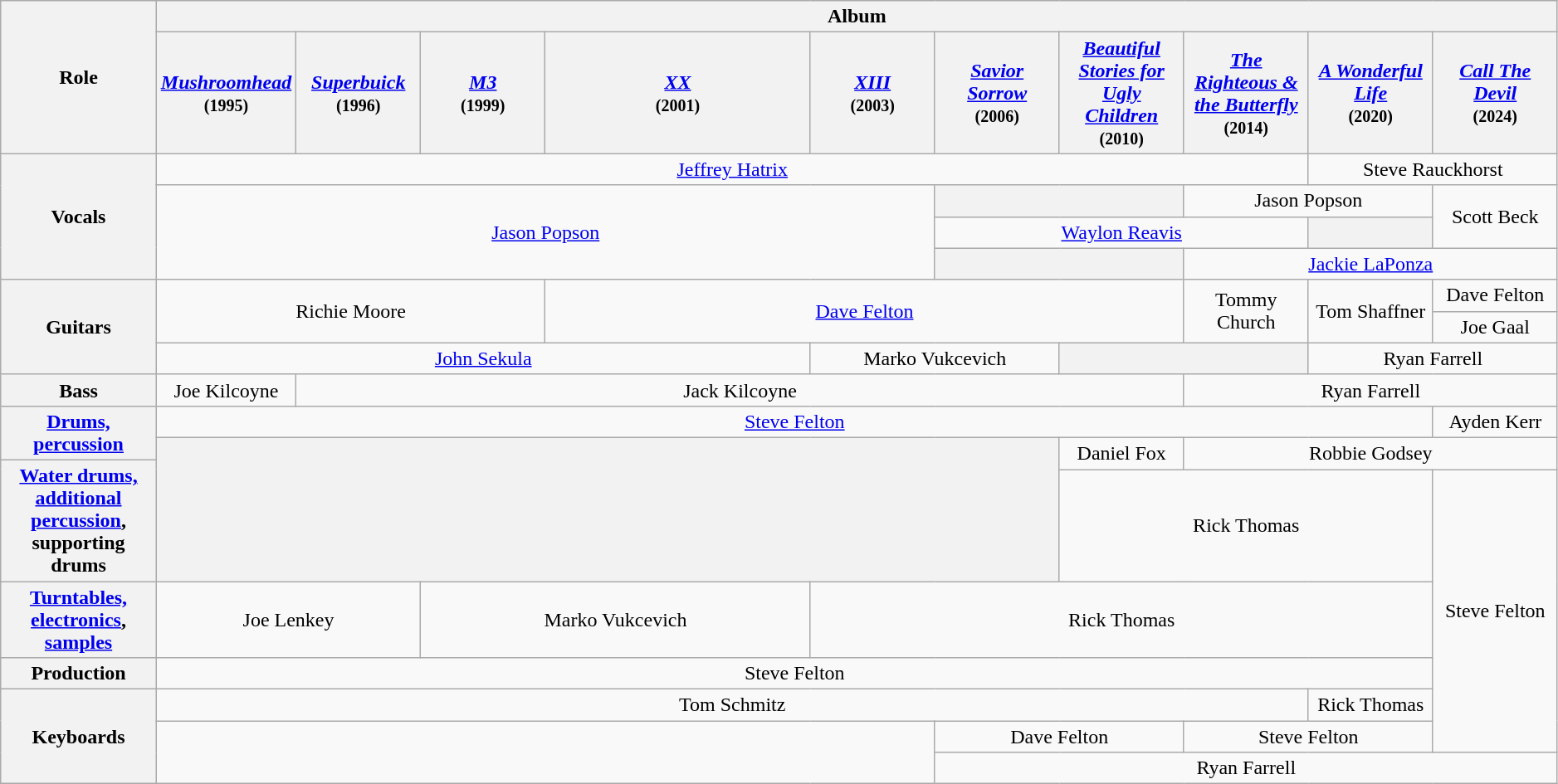<table class="wikitable" style="text-align:center; width:99%;">
<tr>
<th rowspan="2" style="width:10%;">Role</th>
<th colspan="10" style="text-align:center;">Album</th>
</tr>
<tr>
<th style="text-align:center; width:8%;"><em><a href='#'>Mushroomhead</a></em><br><small>(1995)</small></th>
<th style="text-align:center; width:8%;"><em><a href='#'>Superbuick</a></em><br><small>(1996)</small></th>
<th style="text-align:center; width:8%;"><em><a href='#'>M3</a></em><br><small>(1999)</small></th>
<th><em><a href='#'>XX</a></em><br><small>(2001)</small></th>
<th style="text-align:center; width:8%;"><em><a href='#'>XIII</a></em><br><small>(2003)</small></th>
<th style="text-align:center; width:8%;"><em><a href='#'>Savior Sorrow</a></em><br><small>(2006)</small></th>
<th style="text-align:center; width:8%;"><em><a href='#'>Beautiful Stories for Ugly Children</a></em><br><small>(2010)</small></th>
<th style="text-align:center; width:8%;"><em><a href='#'>The Righteous & the Butterfly</a></em><br><small>(2014)</small></th>
<th style="text-align:center; width:8%;"><em><a href='#'>A Wonderful Life</a></em><br><small>(2020)</small></th>
<th style="text-align:center; width:8%;"><em><a href='#'>Call The Devil</a></em><br><small>(2024)</small></th>
</tr>
<tr>
<th rowspan="4">Vocals</th>
<td colspan="8"><a href='#'>Jeffrey Hatrix</a></td>
<td colspan="2">Steve Rauckhorst</td>
</tr>
<tr>
<td colspan="5" rowspan="3"><a href='#'>Jason Popson</a></td>
<th colspan="2"></th>
<td colspan="2">Jason Popson</td>
<td rowspan="2">Scott Beck</td>
</tr>
<tr>
<td colspan="3"><a href='#'>Waylon Reavis</a></td>
<th></th>
</tr>
<tr>
<th colspan="2"></th>
<td colspan="3"><a href='#'>Jackie LaPonza</a></td>
</tr>
<tr>
<th rowspan="3">Guitars</th>
<td colspan="3" rowspan="2">Richie Moore</td>
<td colspan="4" rowspan="2"><a href='#'>Dave Felton</a></td>
<td rowspan="2">Tommy Church</td>
<td rowspan="2">Tom Shaffner</td>
<td>Dave Felton</td>
</tr>
<tr>
<td>Joe Gaal</td>
</tr>
<tr>
<td colspan="4"><a href='#'>John Sekula</a></td>
<td colspan="2">Marko Vukcevich</td>
<th colspan="2"></th>
<td colspan="2">Ryan Farrell</td>
</tr>
<tr>
<th>Bass</th>
<td>Joe Kilcoyne</td>
<td colspan="6">Jack Kilcoyne</td>
<td colspan="3">Ryan Farrell</td>
</tr>
<tr>
<th rowspan="2"><a href='#'>Drums, percussion</a></th>
<td colspan="9"><a href='#'>Steve Felton</a></td>
<td>Ayden Kerr</td>
</tr>
<tr>
<th colspan="6" rowspan="3"></th>
<td rowspan="2">Daniel Fox</td>
<td colspan="3" rowspan="2">Robbie Godsey</td>
</tr>
<tr>
<th rowspan="2"><a href='#'>Water drums, additional percussion</a>, supporting drums</th>
</tr>
<tr>
<td colspan="3">Rick Thomas</td>
<td rowspan="6">Steve Felton</td>
</tr>
<tr>
<th><a href='#'>Turntables, electronics</a>, <a href='#'>samples</a></th>
<td colspan="2" rowspan="2">Joe Lenkey</td>
<td colspan="2" rowspan="2">Marko Vukcevich</td>
<td colspan="5" rowspan="2">Rick Thomas</td>
</tr>
<tr>
<th rowspan="2">Production</th>
</tr>
<tr>
<td colspan="9">Steve Felton</td>
</tr>
<tr>
<th rowspan="3">Keyboards</th>
<td colspan="8">Tom Schmitz</td>
<td>Rick Thomas</td>
</tr>
<tr>
<td colspan="5" rowspan="2"></td>
<td colspan="2">Dave Felton</td>
<td colspan="2">Steve Felton</td>
</tr>
<tr>
<td colspan="5">Ryan Farrell</td>
</tr>
</table>
